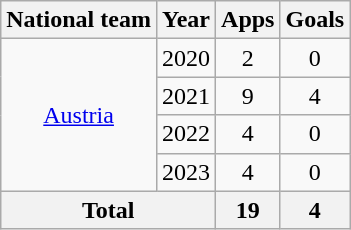<table class=wikitable style=text-align:center>
<tr>
<th>National team</th>
<th>Year</th>
<th>Apps</th>
<th>Goals</th>
</tr>
<tr>
<td rowspan="4"><a href='#'>Austria</a></td>
<td>2020</td>
<td>2</td>
<td>0</td>
</tr>
<tr>
<td>2021</td>
<td>9</td>
<td>4</td>
</tr>
<tr>
<td>2022</td>
<td>4</td>
<td>0</td>
</tr>
<tr>
<td>2023</td>
<td>4</td>
<td>0</td>
</tr>
<tr>
<th colspan="2">Total</th>
<th>19</th>
<th>4</th>
</tr>
</table>
